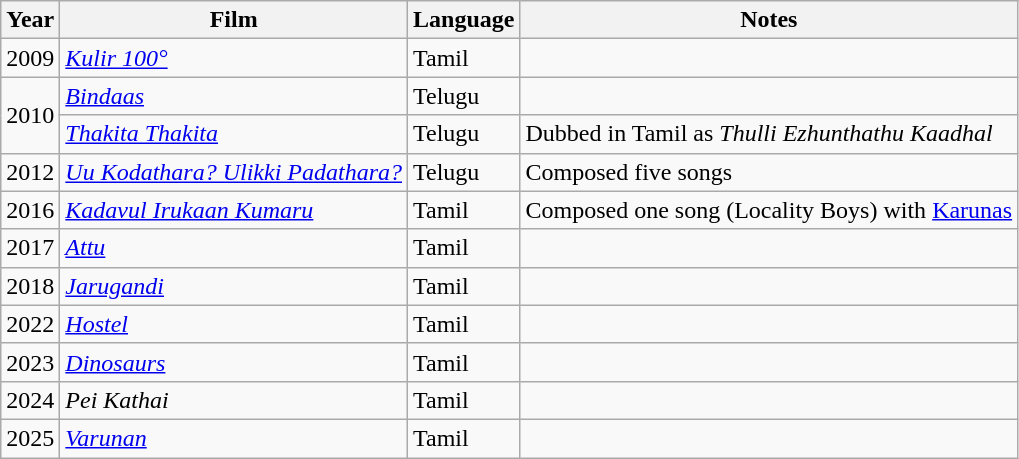<table class="wikitable">
<tr>
<th>Year</th>
<th>Film</th>
<th>Language</th>
<th>Notes</th>
</tr>
<tr>
<td>2009</td>
<td><em><a href='#'>Kulir 100°</a></em></td>
<td>Tamil</td>
<td></td>
</tr>
<tr>
<td rowspan="2">2010</td>
<td><em><a href='#'>Bindaas</a></em></td>
<td>Telugu</td>
<td></td>
</tr>
<tr>
<td><em><a href='#'>Thakita Thakita</a></em></td>
<td>Telugu</td>
<td>Dubbed in Tamil as <em>Thulli Ezhunthathu Kaadhal</em></td>
</tr>
<tr>
<td>2012</td>
<td><em><a href='#'>Uu Kodathara? Ulikki Padathara?</a></em></td>
<td>Telugu</td>
<td>Composed five songs</td>
</tr>
<tr>
<td>2016</td>
<td><em><a href='#'>Kadavul Irukaan Kumaru</a></em></td>
<td>Tamil</td>
<td>Composed one song (Locality Boys) with <a href='#'>Karunas</a></td>
</tr>
<tr>
<td>2017</td>
<td><em><a href='#'>Attu</a></em></td>
<td>Tamil</td>
<td></td>
</tr>
<tr>
<td>2018</td>
<td><em><a href='#'>Jarugandi</a></em></td>
<td>Tamil</td>
<td></td>
</tr>
<tr>
<td>2022</td>
<td><em><a href='#'>Hostel</a></em></td>
<td>Tamil</td>
<td></td>
</tr>
<tr>
<td>2023</td>
<td><em><a href='#'>Dinosaurs</a></em></td>
<td>Tamil</td>
<td></td>
</tr>
<tr>
<td>2024</td>
<td><em>Pei Kathai</em></td>
<td>Tamil</td>
<td></td>
</tr>
<tr>
<td>2025</td>
<td><em><a href='#'>Varunan</a></em></td>
<td>Tamil</td>
<td></td>
</tr>
</table>
